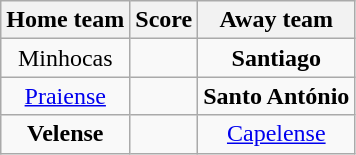<table class="wikitable" style="text-align: center">
<tr>
<th>Home team</th>
<th>Score</th>
<th>Away team</th>
</tr>
<tr>
<td>Minhocas </td>
<td></td>
<td><strong>Santiago</strong> </td>
</tr>
<tr>
<td><a href='#'>Praiense</a> </td>
<td></td>
<td><strong>Santo António</strong> </td>
</tr>
<tr>
<td><strong>Velense</strong> </td>
<td></td>
<td><a href='#'>Capelense</a> </td>
</tr>
</table>
